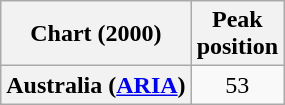<table class="wikitable plainrowheaders">
<tr>
<th>Chart (2000)</th>
<th>Peak<br>position</th>
</tr>
<tr>
<th scope="row">Australia (<a href='#'>ARIA</a>)</th>
<td align="center">53</td>
</tr>
</table>
